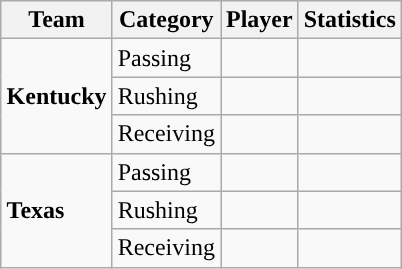<table class="wikitable" style="float: right;">
<tr>
<th>Team</th>
<th>Category</th>
<th>Player</th>
<th>Statistics</th>
</tr>
<tr>
<td rowspan=3><strong>Kentucky</strong></td>
<td>Passing</td>
<td></td>
<td></td>
</tr>
<tr>
<td>Rushing</td>
<td></td>
<td></td>
</tr>
<tr>
<td>Receiving</td>
<td></td>
<td></td>
</tr>
<tr>
<td rowspan=3><strong>Texas</strong></td>
<td>Passing</td>
<td></td>
<td></td>
</tr>
<tr>
<td>Rushing</td>
<td></td>
<td></td>
</tr>
<tr>
<td>Receiving</td>
<td></td>
<td></td>
</tr>
</table>
